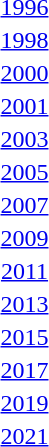<table>
<tr>
<td align=center><a href='#'>1996</a></td>
<td></td>
<td></td>
<td></td>
</tr>
<tr>
<td align=center><a href='#'>1998</a></td>
<td></td>
<td></td>
<td></td>
</tr>
<tr>
<td align=center><a href='#'>2000</a></td>
<td></td>
<td></td>
<td></td>
</tr>
<tr>
<td align=center><a href='#'>2001</a></td>
<td></td>
<td></td>
<td></td>
</tr>
<tr>
<td align=center><a href='#'>2003</a></td>
<td></td>
<td></td>
<td></td>
</tr>
<tr>
<td align=center><a href='#'>2005</a></td>
<td></td>
<td></td>
<td></td>
</tr>
<tr>
<td align=center><a href='#'>2007</a></td>
<td></td>
<td></td>
<td></td>
</tr>
<tr>
<td align=center><a href='#'>2009</a></td>
<td></td>
<td></td>
<td></td>
</tr>
<tr>
<td align=center><a href='#'>2011</a></td>
<td></td>
<td></td>
<td></td>
</tr>
<tr>
<td align=center><a href='#'>2013</a></td>
<td></td>
<td></td>
<td></td>
</tr>
<tr>
<td align=center><a href='#'>2015</a></td>
<td></td>
<td></td>
<td></td>
</tr>
<tr>
<td align=center><a href='#'>2017</a></td>
<td></td>
<td></td>
<td></td>
</tr>
<tr>
<td align=center><a href='#'>2019</a></td>
<td></td>
<td></td>
<td></td>
</tr>
<tr>
<td align=center><a href='#'>2021</a></td>
<td></td>
<td></td>
<td></td>
</tr>
</table>
